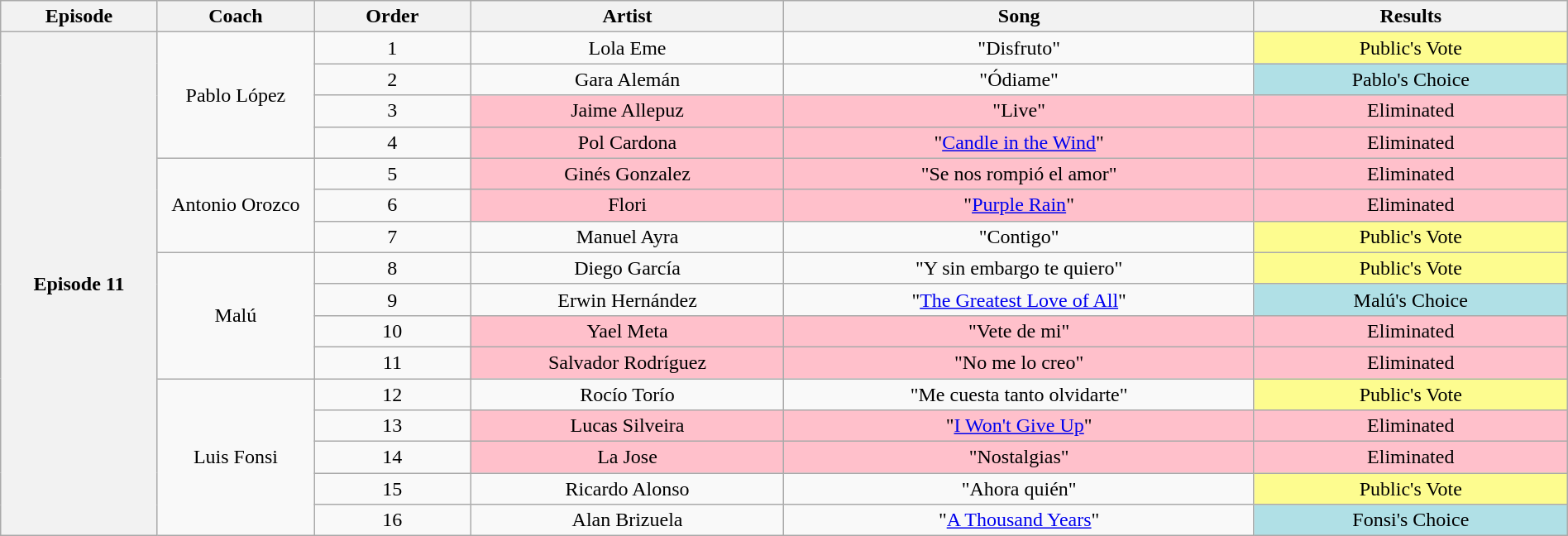<table class="wikitable" style="text-align:center; width:100%">
<tr>
<th style="width:10%">Episode</th>
<th style="width:10%">Coach</th>
<th style="width:10%">Order</th>
<th style="width:20%">Artist</th>
<th style="width:30%">Song</th>
<th style="width:20%">Results</th>
</tr>
<tr>
<th rowspan="16">Episode 11<br></th>
<td rowspan="4">Pablo López</td>
<td>1</td>
<td>Lola Eme</td>
<td>"Disfruto"</td>
<td style="background:#fdfc8f">Public's Vote</td>
</tr>
<tr>
<td>2</td>
<td>Gara Alemán</td>
<td>"Ódiame"</td>
<td style="background:#b0e0e6">Pablo's Choice</td>
</tr>
<tr>
<td>3</td>
<td style="background:pink">Jaime Allepuz</td>
<td style="background:pink">"Live"</td>
<td style="background:pink">Eliminated</td>
</tr>
<tr>
<td>4</td>
<td style="background:pink">Pol Cardona</td>
<td style="background:pink">"<a href='#'>Candle in the Wind</a>"</td>
<td style="background:pink">Eliminated</td>
</tr>
<tr>
<td rowspan="3">Antonio Orozco</td>
<td>5</td>
<td style="background:pink">Ginés Gonzalez</td>
<td style="background:pink">"Se nos rompió el amor"</td>
<td style="background:pink">Eliminated</td>
</tr>
<tr>
<td>6</td>
<td style="background:pink">Flori</td>
<td style="background:pink">"<a href='#'>Purple Rain</a>"</td>
<td style="background:pink">Eliminated</td>
</tr>
<tr>
<td>7</td>
<td>Manuel Ayra</td>
<td>"Contigo"</td>
<td style="background:#fdfc8f">Public's Vote</td>
</tr>
<tr>
<td rowspan="4">Malú</td>
<td>8</td>
<td>Diego García</td>
<td>"Y sin embargo te quiero"</td>
<td style="background:#fdfc8f">Public's Vote</td>
</tr>
<tr>
<td>9</td>
<td>Erwin Hernández</td>
<td>"<a href='#'>The Greatest Love of All</a>"</td>
<td style="background:#b0e0e6">Malú's Choice</td>
</tr>
<tr>
<td>10</td>
<td style="background:pink">Yael Meta</td>
<td style="background:pink">"Vete de mi"</td>
<td style="background:pink">Eliminated</td>
</tr>
<tr>
<td>11</td>
<td style="background:pink">Salvador Rodríguez</td>
<td style="background:pink">"No me lo creo"</td>
<td style="background:pink">Eliminated</td>
</tr>
<tr>
<td rowspan="5">Luis Fonsi</td>
<td>12</td>
<td>Rocío Torío</td>
<td>"Me cuesta tanto olvidarte"</td>
<td style="background:#fdfc8f">Public's Vote</td>
</tr>
<tr>
<td>13</td>
<td style="background:pink">Lucas Silveira</td>
<td style="background:pink">"<a href='#'>I Won't Give Up</a>"</td>
<td style="background:pink">Eliminated</td>
</tr>
<tr>
<td>14</td>
<td style="background:pink">La Jose</td>
<td style="background:pink">"Nostalgias"</td>
<td style="background:pink">Eliminated</td>
</tr>
<tr>
<td>15</td>
<td>Ricardo Alonso</td>
<td>"Ahora quién"</td>
<td style="background:#fdfc8f">Public's Vote</td>
</tr>
<tr>
<td>16</td>
<td>Alan Brizuela</td>
<td>"<a href='#'>A Thousand Years</a>"</td>
<td style="background:#b0e0e6">Fonsi's Choice</td>
</tr>
</table>
